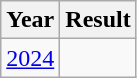<table class="wikitable" style="text-align:center">
<tr>
<th>Year</th>
<th>Result</th>
</tr>
<tr>
<td><a href='#'>2024</a></td>
<td></td>
</tr>
</table>
